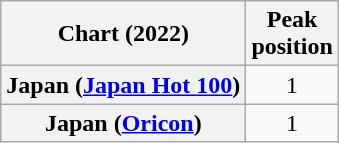<table class="wikitable plainrowheaders" style="text-align:center">
<tr>
<th scope="col">Chart (2022)</th>
<th scope="col">Peak<br>position</th>
</tr>
<tr>
<th scope="row">Japan (<a href='#'>Japan Hot 100</a>)</th>
<td>1</td>
</tr>
<tr>
<th scope="row">Japan (<a href='#'>Oricon</a>)</th>
<td>1</td>
</tr>
</table>
